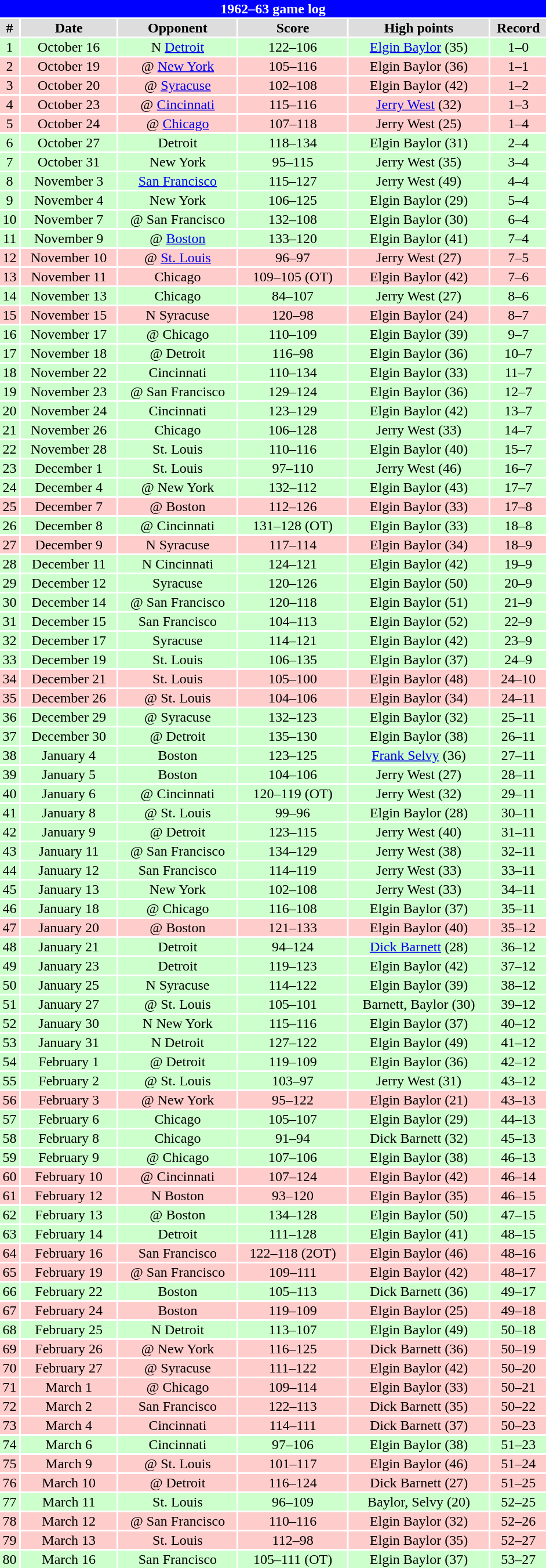<table class="toccolours collapsible" width=50% style="clear:both; margin:1.5em auto; text-align:center">
<tr>
<th colspan=11 style="background:#0000FF; color:#FFFFFF;">1962–63 game log</th>
</tr>
<tr align="center" bgcolor="#dddddd">
<td><strong>#</strong></td>
<td><strong>Date</strong></td>
<td><strong>Opponent</strong></td>
<td><strong>Score</strong></td>
<td><strong>High points</strong></td>
<td><strong>Record</strong></td>
</tr>
<tr align="center" bgcolor="ccffcc">
<td>1</td>
<td>October 16</td>
<td>N <a href='#'>Detroit</a></td>
<td>122–106</td>
<td><a href='#'>Elgin Baylor</a> (35)</td>
<td>1–0</td>
</tr>
<tr align="center" bgcolor="ffcccc">
<td>2</td>
<td>October 19</td>
<td>@ <a href='#'>New York</a></td>
<td>105–116</td>
<td>Elgin Baylor (36)</td>
<td>1–1</td>
</tr>
<tr align="center" bgcolor="ffcccc">
<td>3</td>
<td>October 20</td>
<td>@ <a href='#'>Syracuse</a></td>
<td>102–108</td>
<td>Elgin Baylor (42)</td>
<td>1–2</td>
</tr>
<tr align="center" bgcolor="ffcccc">
<td>4</td>
<td>October 23</td>
<td>@ <a href='#'>Cincinnati</a></td>
<td>115–116</td>
<td><a href='#'>Jerry West</a> (32)</td>
<td>1–3</td>
</tr>
<tr align="center" bgcolor="ffcccc">
<td>5</td>
<td>October 24</td>
<td>@ <a href='#'>Chicago</a></td>
<td>107–118</td>
<td>Jerry West (25)</td>
<td>1–4</td>
</tr>
<tr align="center" bgcolor="ccffcc">
<td>6</td>
<td>October 27</td>
<td>Detroit</td>
<td>118–134</td>
<td>Elgin Baylor (31)</td>
<td>2–4</td>
</tr>
<tr align="center" bgcolor="ccffcc">
<td>7</td>
<td>October 31</td>
<td>New York</td>
<td>95–115</td>
<td>Jerry West (35)</td>
<td>3–4</td>
</tr>
<tr align="center" bgcolor="ccffcc">
<td>8</td>
<td>November 3</td>
<td><a href='#'>San Francisco</a></td>
<td>115–127</td>
<td>Jerry West (49)</td>
<td>4–4</td>
</tr>
<tr align="center" bgcolor="ccffcc">
<td>9</td>
<td>November 4</td>
<td>New York</td>
<td>106–125</td>
<td>Elgin Baylor (29)</td>
<td>5–4</td>
</tr>
<tr align="center" bgcolor="ccffcc">
<td>10</td>
<td>November 7</td>
<td>@ San Francisco</td>
<td>132–108</td>
<td>Elgin Baylor (30)</td>
<td>6–4</td>
</tr>
<tr align="center" bgcolor="ccffcc">
<td>11</td>
<td>November 9</td>
<td>@ <a href='#'>Boston</a></td>
<td>133–120</td>
<td>Elgin Baylor (41)</td>
<td>7–4</td>
</tr>
<tr align="center" bgcolor="ffcccc">
<td>12</td>
<td>November 10</td>
<td>@ <a href='#'>St. Louis</a></td>
<td>96–97</td>
<td>Jerry West (27)</td>
<td>7–5</td>
</tr>
<tr align="center" bgcolor="ffcccc">
<td>13</td>
<td>November 11</td>
<td>Chicago</td>
<td>109–105 (OT)</td>
<td>Elgin Baylor (42)</td>
<td>7–6</td>
</tr>
<tr align="center" bgcolor="ccffcc">
<td>14</td>
<td>November 13</td>
<td>Chicago</td>
<td>84–107</td>
<td>Jerry West (27)</td>
<td>8–6</td>
</tr>
<tr align="center" bgcolor="ffcccc">
<td>15</td>
<td>November 15</td>
<td>N Syracuse</td>
<td>120–98</td>
<td>Elgin Baylor (24)</td>
<td>8–7</td>
</tr>
<tr align="center" bgcolor="ccffcc">
<td>16</td>
<td>November 17</td>
<td>@ Chicago</td>
<td>110–109</td>
<td>Elgin Baylor (39)</td>
<td>9–7</td>
</tr>
<tr align="center" bgcolor="ccffcc">
<td>17</td>
<td>November 18</td>
<td>@ Detroit</td>
<td>116–98</td>
<td>Elgin Baylor (36)</td>
<td>10–7</td>
</tr>
<tr align="center" bgcolor="ccffcc">
<td>18</td>
<td>November 22</td>
<td>Cincinnati</td>
<td>110–134</td>
<td>Elgin Baylor (33)</td>
<td>11–7</td>
</tr>
<tr align="center" bgcolor="ccffcc">
<td>19</td>
<td>November 23</td>
<td>@ San Francisco</td>
<td>129–124</td>
<td>Elgin Baylor (36)</td>
<td>12–7</td>
</tr>
<tr align="center" bgcolor="ccffcc">
<td>20</td>
<td>November 24</td>
<td>Cincinnati</td>
<td>123–129</td>
<td>Elgin Baylor (42)</td>
<td>13–7</td>
</tr>
<tr align="center" bgcolor="ccffcc">
<td>21</td>
<td>November 26</td>
<td>Chicago</td>
<td>106–128</td>
<td>Jerry West (33)</td>
<td>14–7</td>
</tr>
<tr align="center" bgcolor="ccffcc">
<td>22</td>
<td>November 28</td>
<td>St. Louis</td>
<td>110–116</td>
<td>Elgin Baylor (40)</td>
<td>15–7</td>
</tr>
<tr align="center" bgcolor="ccffcc">
<td>23</td>
<td>December 1</td>
<td>St. Louis</td>
<td>97–110</td>
<td>Jerry West (46)</td>
<td>16–7</td>
</tr>
<tr align="center" bgcolor="ccffcc">
<td>24</td>
<td>December 4</td>
<td>@ New York</td>
<td>132–112</td>
<td>Elgin Baylor (43)</td>
<td>17–7</td>
</tr>
<tr align="center" bgcolor="ffcccc">
<td>25</td>
<td>December 7</td>
<td>@ Boston</td>
<td>112–126</td>
<td>Elgin Baylor (33)</td>
<td>17–8</td>
</tr>
<tr align="center" bgcolor="ccffcc">
<td>26</td>
<td>December 8</td>
<td>@ Cincinnati</td>
<td>131–128 (OT)</td>
<td>Elgin Baylor (33)</td>
<td>18–8</td>
</tr>
<tr align="center" bgcolor="ffcccc">
<td>27</td>
<td>December 9</td>
<td>N Syracuse</td>
<td>117–114</td>
<td>Elgin Baylor (34)</td>
<td>18–9</td>
</tr>
<tr align="center" bgcolor="ccffcc">
<td>28</td>
<td>December 11</td>
<td>N Cincinnati</td>
<td>124–121</td>
<td>Elgin Baylor (42)</td>
<td>19–9</td>
</tr>
<tr align="center" bgcolor="ccffcc">
<td>29</td>
<td>December 12</td>
<td>Syracuse</td>
<td>120–126</td>
<td>Elgin Baylor (50)</td>
<td>20–9</td>
</tr>
<tr align="center" bgcolor="ccffcc">
<td>30</td>
<td>December 14</td>
<td>@ San Francisco</td>
<td>120–118</td>
<td>Elgin Baylor (51)</td>
<td>21–9</td>
</tr>
<tr align="center" bgcolor="ccffcc">
<td>31</td>
<td>December 15</td>
<td>San Francisco</td>
<td>104–113</td>
<td>Elgin Baylor (52)</td>
<td>22–9</td>
</tr>
<tr align="center" bgcolor="ccffcc">
<td>32</td>
<td>December 17</td>
<td>Syracuse</td>
<td>114–121</td>
<td>Elgin Baylor (42)</td>
<td>23–9</td>
</tr>
<tr align="center" bgcolor="ccffcc">
<td>33</td>
<td>December 19</td>
<td>St. Louis</td>
<td>106–135</td>
<td>Elgin Baylor (37)</td>
<td>24–9</td>
</tr>
<tr align="center" bgcolor="ffcccc">
<td>34</td>
<td>December 21</td>
<td>St. Louis</td>
<td>105–100</td>
<td>Elgin Baylor (48)</td>
<td>24–10</td>
</tr>
<tr align="center" bgcolor="ffcccc">
<td>35</td>
<td>December 26</td>
<td>@ St. Louis</td>
<td>104–106</td>
<td>Elgin Baylor (34)</td>
<td>24–11</td>
</tr>
<tr align="center" bgcolor="ccffcc">
<td>36</td>
<td>December 29</td>
<td>@ Syracuse</td>
<td>132–123</td>
<td>Elgin Baylor (32)</td>
<td>25–11</td>
</tr>
<tr align="center" bgcolor="ccffcc">
<td>37</td>
<td>December 30</td>
<td>@ Detroit</td>
<td>135–130</td>
<td>Elgin Baylor (38)</td>
<td>26–11</td>
</tr>
<tr align="center" bgcolor="ccffcc">
<td>38</td>
<td>January 4</td>
<td>Boston</td>
<td>123–125</td>
<td><a href='#'>Frank Selvy</a> (36)</td>
<td>27–11</td>
</tr>
<tr align="center" bgcolor="ccffcc">
<td>39</td>
<td>January 5</td>
<td>Boston</td>
<td>104–106</td>
<td>Jerry West (27)</td>
<td>28–11</td>
</tr>
<tr align="center" bgcolor="ccffcc">
<td>40</td>
<td>January 6</td>
<td>@ Cincinnati</td>
<td>120–119 (OT)</td>
<td>Jerry West (32)</td>
<td>29–11</td>
</tr>
<tr align="center" bgcolor="ccffcc">
<td>41</td>
<td>January 8</td>
<td>@ St. Louis</td>
<td>99–96</td>
<td>Elgin Baylor (28)</td>
<td>30–11</td>
</tr>
<tr align="center" bgcolor="ccffcc">
<td>42</td>
<td>January 9</td>
<td>@ Detroit</td>
<td>123–115</td>
<td>Jerry West (40)</td>
<td>31–11</td>
</tr>
<tr align="center" bgcolor="ccffcc">
<td>43</td>
<td>January 11</td>
<td>@ San Francisco</td>
<td>134–129</td>
<td>Jerry West (38)</td>
<td>32–11</td>
</tr>
<tr align="center" bgcolor="ccffcc">
<td>44</td>
<td>January 12</td>
<td>San Francisco</td>
<td>114–119</td>
<td>Jerry West (33)</td>
<td>33–11</td>
</tr>
<tr align="center" bgcolor="ccffcc">
<td>45</td>
<td>January 13</td>
<td>New York</td>
<td>102–108</td>
<td>Jerry West (33)</td>
<td>34–11</td>
</tr>
<tr align="center" bgcolor="ccffcc">
<td>46</td>
<td>January 18</td>
<td>@ Chicago</td>
<td>116–108</td>
<td>Elgin Baylor (37)</td>
<td>35–11</td>
</tr>
<tr align="center" bgcolor="ffcccc">
<td>47</td>
<td>January 20</td>
<td>@ Boston</td>
<td>121–133</td>
<td>Elgin Baylor (40)</td>
<td>35–12</td>
</tr>
<tr align="center" bgcolor="ccffcc">
<td>48</td>
<td>January 21</td>
<td>Detroit</td>
<td>94–124</td>
<td><a href='#'>Dick Barnett</a> (28)</td>
<td>36–12</td>
</tr>
<tr align="center" bgcolor="ccffcc">
<td>49</td>
<td>January 23</td>
<td>Detroit</td>
<td>119–123</td>
<td>Elgin Baylor (42)</td>
<td>37–12</td>
</tr>
<tr align="center" bgcolor="ccffcc">
<td>50</td>
<td>January 25</td>
<td>N Syracuse</td>
<td>114–122</td>
<td>Elgin Baylor (39)</td>
<td>38–12</td>
</tr>
<tr align="center" bgcolor="ccffcc">
<td>51</td>
<td>January 27</td>
<td>@ St. Louis</td>
<td>105–101</td>
<td>Barnett, Baylor (30)</td>
<td>39–12</td>
</tr>
<tr align="center" bgcolor="ccffcc">
<td>52</td>
<td>January 30</td>
<td>N New York</td>
<td>115–116</td>
<td>Elgin Baylor (37)</td>
<td>40–12</td>
</tr>
<tr align="center" bgcolor="ccffcc">
<td>53</td>
<td>January 31</td>
<td>N Detroit</td>
<td>127–122</td>
<td>Elgin Baylor (49)</td>
<td>41–12</td>
</tr>
<tr align="center" bgcolor="ccffcc">
<td>54</td>
<td>February 1</td>
<td>@ Detroit</td>
<td>119–109</td>
<td>Elgin Baylor (36)</td>
<td>42–12</td>
</tr>
<tr align="center" bgcolor="ccffcc">
<td>55</td>
<td>February 2</td>
<td>@ St. Louis</td>
<td>103–97</td>
<td>Jerry West (31)</td>
<td>43–12</td>
</tr>
<tr align="center" bgcolor="ffcccc">
<td>56</td>
<td>February 3</td>
<td>@ New York</td>
<td>95–122</td>
<td>Elgin Baylor (21)</td>
<td>43–13</td>
</tr>
<tr align="center" bgcolor="ccffcc">
<td>57</td>
<td>February 6</td>
<td>Chicago</td>
<td>105–107</td>
<td>Elgin Baylor (29)</td>
<td>44–13</td>
</tr>
<tr align="center" bgcolor="ccffcc">
<td>58</td>
<td>February 8</td>
<td>Chicago</td>
<td>91–94</td>
<td>Dick Barnett (32)</td>
<td>45–13</td>
</tr>
<tr align="center" bgcolor="ccffcc">
<td>59</td>
<td>February 9</td>
<td>@ Chicago</td>
<td>107–106</td>
<td>Elgin Baylor (38)</td>
<td>46–13</td>
</tr>
<tr align="center" bgcolor="ffcccc">
<td>60</td>
<td>February 10</td>
<td>@ Cincinnati</td>
<td>107–124</td>
<td>Elgin Baylor (42)</td>
<td>46–14</td>
</tr>
<tr align="center" bgcolor="ffcccc">
<td>61</td>
<td>February 12</td>
<td>N Boston</td>
<td>93–120</td>
<td>Elgin Baylor (35)</td>
<td>46–15</td>
</tr>
<tr align="center" bgcolor="ccffcc">
<td>62</td>
<td>February 13</td>
<td>@ Boston</td>
<td>134–128</td>
<td>Elgin Baylor (50)</td>
<td>47–15</td>
</tr>
<tr align="center" bgcolor="ccffcc">
<td>63</td>
<td>February 14</td>
<td>Detroit</td>
<td>111–128</td>
<td>Elgin Baylor (41)</td>
<td>48–15</td>
</tr>
<tr align="center" bgcolor="ffcccc">
<td>64</td>
<td>February 16</td>
<td>San Francisco</td>
<td>122–118 (2OT)</td>
<td>Elgin Baylor (46)</td>
<td>48–16</td>
</tr>
<tr align="center" bgcolor="ffcccc">
<td>65</td>
<td>February 19</td>
<td>@ San Francisco</td>
<td>109–111</td>
<td>Elgin Baylor (42)</td>
<td>48–17</td>
</tr>
<tr align="center" bgcolor="ccffcc">
<td>66</td>
<td>February 22</td>
<td>Boston</td>
<td>105–113</td>
<td>Dick Barnett (36)</td>
<td>49–17</td>
</tr>
<tr align="center" bgcolor="ffcccc">
<td>67</td>
<td>February 24</td>
<td>Boston</td>
<td>119–109</td>
<td>Elgin Baylor (25)</td>
<td>49–18</td>
</tr>
<tr align="center" bgcolor="ccffcc">
<td>68</td>
<td>February 25</td>
<td>N Detroit</td>
<td>113–107</td>
<td>Elgin Baylor (49)</td>
<td>50–18</td>
</tr>
<tr align="center" bgcolor="ffcccc">
<td>69</td>
<td>February 26</td>
<td>@ New York</td>
<td>116–125</td>
<td>Dick Barnett (36)</td>
<td>50–19</td>
</tr>
<tr align="center" bgcolor="ffcccc">
<td>70</td>
<td>February 27</td>
<td>@ Syracuse</td>
<td>111–122</td>
<td>Elgin Baylor (42)</td>
<td>50–20</td>
</tr>
<tr align="center" bgcolor="ffcccc">
<td>71</td>
<td>March 1</td>
<td>@ Chicago</td>
<td>109–114</td>
<td>Elgin Baylor (33)</td>
<td>50–21</td>
</tr>
<tr align="center" bgcolor="ffcccc">
<td>72</td>
<td>March 2</td>
<td>San Francisco</td>
<td>122–113</td>
<td>Dick Barnett (35)</td>
<td>50–22</td>
</tr>
<tr align="center" bgcolor="ffcccc">
<td>73</td>
<td>March 4</td>
<td>Cincinnati</td>
<td>114–111</td>
<td>Dick Barnett (37)</td>
<td>50–23</td>
</tr>
<tr align="center" bgcolor="ccffcc">
<td>74</td>
<td>March 6</td>
<td>Cincinnati</td>
<td>97–106</td>
<td>Elgin Baylor (38)</td>
<td>51–23</td>
</tr>
<tr align="center" bgcolor="ffcccc">
<td>75</td>
<td>March 9</td>
<td>@ St. Louis</td>
<td>101–117</td>
<td>Elgin Baylor (46)</td>
<td>51–24</td>
</tr>
<tr align="center" bgcolor="ffcccc">
<td>76</td>
<td>March 10</td>
<td>@ Detroit</td>
<td>116–124</td>
<td>Dick Barnett (27)</td>
<td>51–25</td>
</tr>
<tr align="center" bgcolor="ccffcc">
<td>77</td>
<td>March 11</td>
<td>St. Louis</td>
<td>96–109</td>
<td>Baylor, Selvy (20)</td>
<td>52–25</td>
</tr>
<tr align="center" bgcolor="ffcccc">
<td>78</td>
<td>March 12</td>
<td>@ San Francisco</td>
<td>110–116</td>
<td>Elgin Baylor (32)</td>
<td>52–26</td>
</tr>
<tr align="center" bgcolor="ffcccc">
<td>79</td>
<td>March 13</td>
<td>St. Louis</td>
<td>112–98</td>
<td>Elgin Baylor (35)</td>
<td>52–27</td>
</tr>
<tr align="center" bgcolor="ccffcc">
<td>80</td>
<td>March 16</td>
<td>San Francisco</td>
<td>105–111 (OT)</td>
<td>Elgin Baylor (37)</td>
<td>53–27</td>
</tr>
</table>
